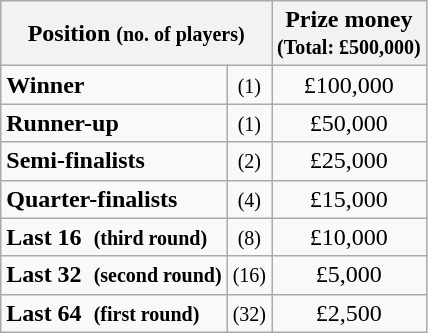<table class="wikitable">
<tr>
<th colspan=2>Position <small>(no. of players)</small></th>
<th>Prize money<br><small>(Total: £500,000)</small></th>
</tr>
<tr>
<td><strong>Winner</strong></td>
<td align=center><small>(1)</small></td>
<td align=center>£100,000</td>
</tr>
<tr>
<td><strong>Runner-up</strong></td>
<td align=center><small>(1)</small></td>
<td align=center>£50,000</td>
</tr>
<tr>
<td><strong>Semi-finalists</strong></td>
<td align=center><small>(2)</small></td>
<td align=center>£25,000</td>
</tr>
<tr>
<td><strong>Quarter-finalists</strong></td>
<td align=center><small>(4)</small></td>
<td align=center>£15,000</td>
</tr>
<tr>
<td><strong>Last 16  <small>(third round)</small></strong></td>
<td align=center><small>(8)</small></td>
<td align=center>£10,000</td>
</tr>
<tr>
<td><strong>Last 32  <small>(second round)</small></strong></td>
<td align=center><small>(16)</small></td>
<td align=center>£5,000</td>
</tr>
<tr>
<td><strong>Last 64  <small>(first round)</small></strong></td>
<td align=center><small>(32)</small></td>
<td align=center>£2,500</td>
</tr>
</table>
